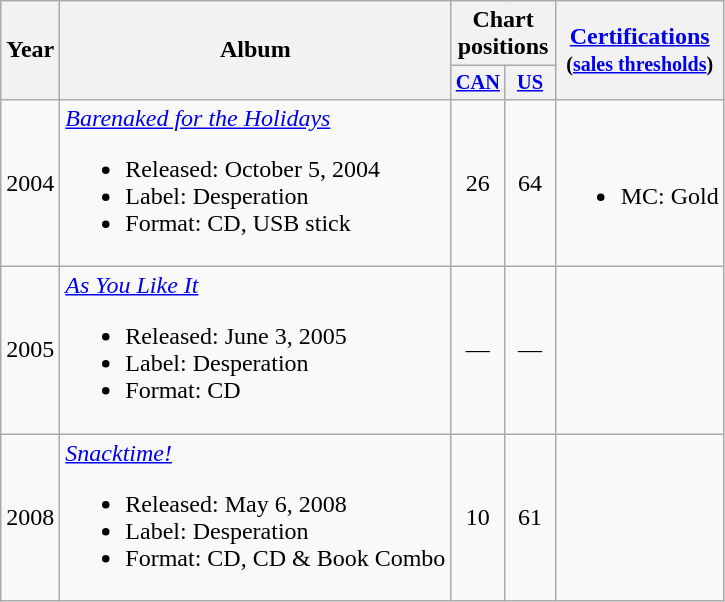<table class="wikitable">
<tr>
<th rowspan="2">Year</th>
<th rowspan="2">Album</th>
<th colspan="2">Chart positions</th>
<th rowspan="2"><a href='#'>Certifications</a><br><small>(<a href='#'>sales thresholds</a>)</small></th>
</tr>
<tr>
<th style="width:2em;font-size:85%"><a href='#'>CAN</a><br></th>
<th style="width:2em;font-size:85%"><a href='#'>US</a><br></th>
</tr>
<tr>
<td>2004</td>
<td><em><a href='#'>Barenaked for the Holidays</a></em><br><ul><li>Released: October 5, 2004</li><li>Label: Desperation</li><li>Format: CD, USB stick</li></ul></td>
<td align="center">26</td>
<td align="center">64</td>
<td><br><ul><li>MC: Gold</li></ul></td>
</tr>
<tr>
<td>2005</td>
<td><em><a href='#'>As You Like It</a></em><br><ul><li>Released: June 3, 2005</li><li>Label: Desperation</li><li>Format: CD</li></ul></td>
<td align="center">—</td>
<td align="center">—</td>
<td></td>
</tr>
<tr>
<td>2008</td>
<td><em><a href='#'>Snacktime!</a></em><br><ul><li>Released: May 6, 2008</li><li>Label: Desperation</li><li>Format: CD, CD & Book Combo</li></ul></td>
<td align="center">10</td>
<td align="center">61</td>
<td></td>
</tr>
</table>
